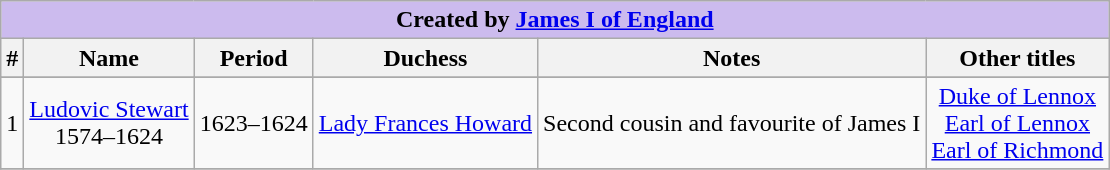<table style="text-align:center" class="wikitable">
<tr>
<th colspan="6" style="background-color: #cbe">Created by <a href='#'>James I of England</a></th>
</tr>
<tr>
<th>#</th>
<th>Name</th>
<th>Period</th>
<th>Duchess</th>
<th>Notes</th>
<th>Other titles</th>
</tr>
<tr bgcolor="#dddddd" |>
</tr>
<tr>
<td>1</td>
<td><a href='#'>Ludovic Stewart</a><br>1574–1624</td>
<td>1623–1624</td>
<td><a href='#'>Lady Frances Howard</a></td>
<td>Second cousin and favourite of James I</td>
<td><a href='#'>Duke of Lennox</a><br><a href='#'>Earl of Lennox</a><br><a href='#'>Earl of Richmond</a></td>
</tr>
<tr>
</tr>
</table>
